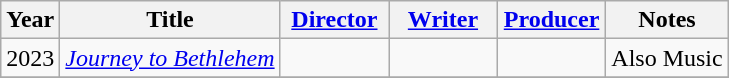<table class="wikitable">
<tr>
<th>Year</th>
<th>Title</th>
<th width="65"><a href='#'>Director</a></th>
<th width="65"><a href='#'>Writer</a></th>
<th width="65"><a href='#'>Producer</a></th>
<th>Notes</th>
</tr>
<tr>
<td>2023</td>
<td><em><a href='#'>Journey to Bethlehem</a></em></td>
<td></td>
<td></td>
<td></td>
<td>Also Music</td>
</tr>
<tr>
</tr>
</table>
